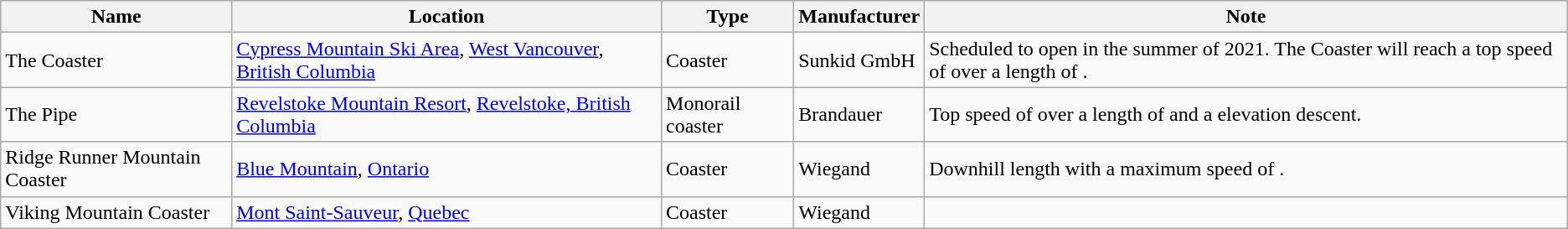<table class="wikitable sortable">
<tr>
<th>Name</th>
<th>Location</th>
<th>Type</th>
<th>Manufacturer</th>
<th>Note</th>
</tr>
<tr>
<td>The Coaster</td>
<td><a href='#'>Cypress Mountain Ski Area</a>, <a href='#'>West Vancouver</a>, <a href='#'>British Columbia</a></td>
<td>Coaster</td>
<td>Sunkid GmbH</td>
<td>Scheduled to open in the summer of 2021. The Coaster will reach a top speed of  over a length of .</td>
</tr>
<tr>
<td>The Pipe</td>
<td><a href='#'>Revelstoke Mountain Resort</a>, <a href='#'>Revelstoke, British Columbia</a></td>
<td>Monorail coaster</td>
<td>Brandauer</td>
<td>Top speed of  over a length of  and a  elevation descent.</td>
</tr>
<tr>
<td>Ridge Runner Mountain Coaster</td>
<td><a href='#'>Blue Mountain</a>, <a href='#'>Ontario</a></td>
<td>Coaster</td>
<td>Wiegand</td>
<td>Downhill length  with a maximum speed of .</td>
</tr>
<tr>
<td>Viking Mountain Coaster</td>
<td><a href='#'>Mont Saint-Sauveur</a>, <a href='#'>Quebec</a></td>
<td>Coaster</td>
<td>Wiegand</td>
<td></td>
</tr>
</table>
